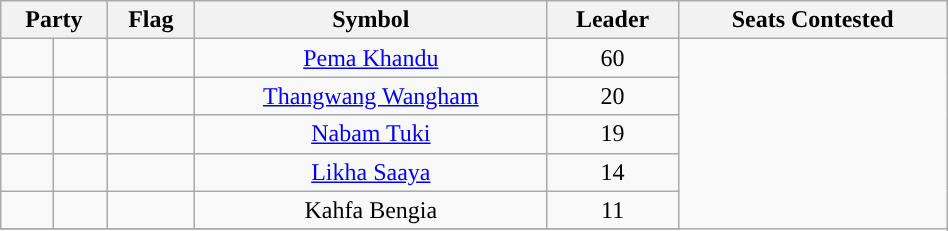<table class="wikitable sortable " width="50%" style="text-align:center;">
<tr>
<th colspan="2">Party</th>
<th>Flag</th>
<th>Symbol</th>
<th>Leader</th>
<th>Seats Contested</th>
</tr>
<tr>
<td></td>
<td></td>
<td></td>
<td><a href='#'>Pema Khandu</a></td>
<td>60</td>
</tr>
<tr>
<td></td>
<td></td>
<td></td>
<td><a href='#'>Thangwang Wangham</a></td>
<td>20</td>
</tr>
<tr>
<td></td>
<td></td>
<td></td>
<td><a href='#'>Nabam Tuki</a></td>
<td>19</td>
</tr>
<tr>
<td></td>
<td></td>
<td></td>
<td><a href='#'>Likha Saaya</a></td>
<td>14</td>
</tr>
<tr>
<td></td>
<td></td>
<td></td>
<td>Kahfa Bengia</td>
<td>11</td>
</tr>
<tr>
</tr>
</table>
